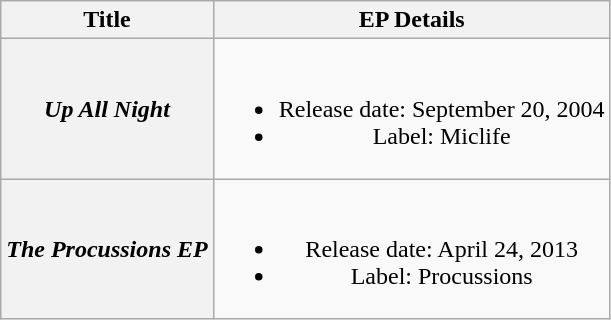<table class="wikitable" style="text-align:center;">
<tr>
<th>Title</th>
<th>EP Details</th>
</tr>
<tr>
<th scope="row"><em>Up All Night</em></th>
<td><br><ul><li>Release date: September 20, 2004</li><li>Label: Miclife</li></ul></td>
</tr>
<tr>
<th scope="row"><em>The Procussions EP</em></th>
<td><br><ul><li>Release date: April 24, 2013</li><li>Label: Procussions</li></ul></td>
</tr>
</table>
